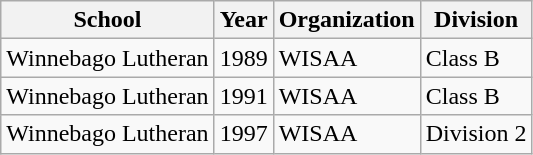<table class="wikitable">
<tr>
<th>School</th>
<th>Year</th>
<th>Organization</th>
<th>Division</th>
</tr>
<tr>
<td>Winnebago Lutheran</td>
<td>1989</td>
<td>WISAA</td>
<td>Class B</td>
</tr>
<tr>
<td>Winnebago Lutheran</td>
<td>1991</td>
<td>WISAA</td>
<td>Class B</td>
</tr>
<tr>
<td>Winnebago Lutheran</td>
<td>1997</td>
<td>WISAA</td>
<td>Division 2</td>
</tr>
</table>
